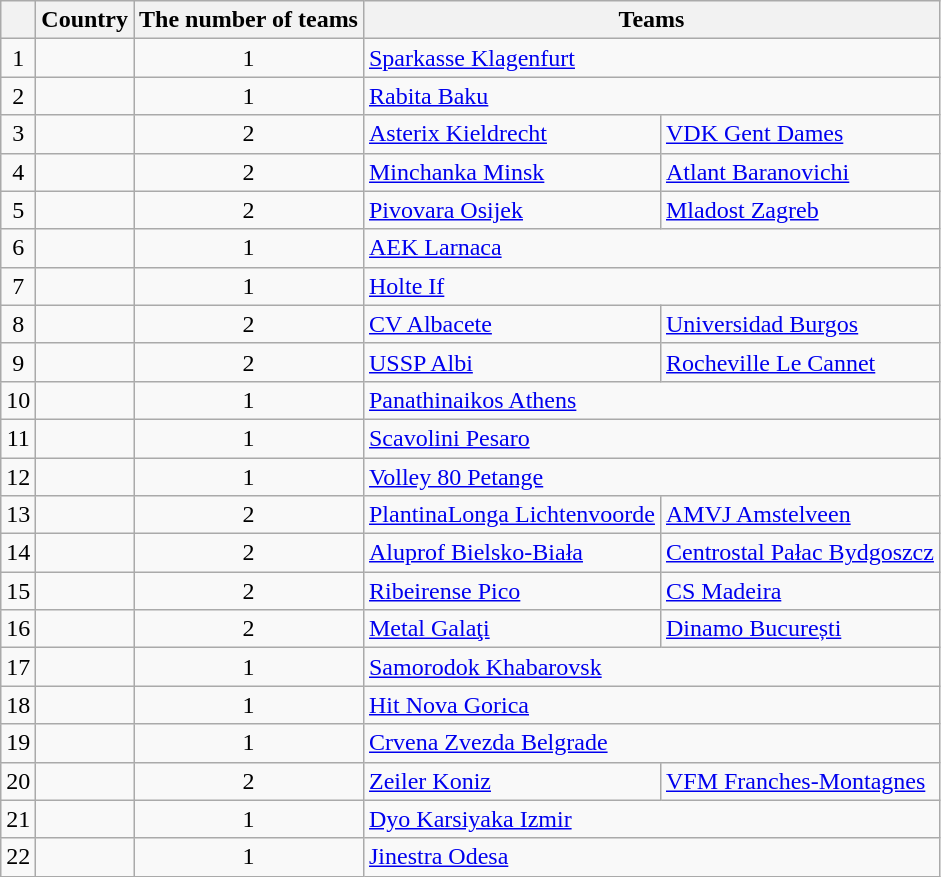<table class="wikitable" style="text-align:left">
<tr>
<th></th>
<th>Country</th>
<th>The number of teams</th>
<th colspan=2>Teams</th>
</tr>
<tr>
<td align="center">1</td>
<td></td>
<td align="center">1</td>
<td colspan=2><a href='#'>Sparkasse Klagenfurt</a></td>
</tr>
<tr>
<td align="center">2</td>
<td></td>
<td align="center">1</td>
<td colspan=2><a href='#'>Rabita Baku</a></td>
</tr>
<tr>
<td align="center">3</td>
<td></td>
<td align="center">2</td>
<td><a href='#'>Asterix Kieldrecht</a></td>
<td><a href='#'>VDK Gent Dames</a></td>
</tr>
<tr>
<td align="center">4</td>
<td></td>
<td align="center">2</td>
<td><a href='#'>Minchanka Minsk</a></td>
<td><a href='#'>Atlant Baranovichi</a></td>
</tr>
<tr>
<td align="center">5</td>
<td></td>
<td align="center">2</td>
<td><a href='#'>Pivovara Osijek</a></td>
<td><a href='#'>Mladost Zagreb</a></td>
</tr>
<tr>
<td align="center">6</td>
<td></td>
<td align="center">1</td>
<td colspan=2><a href='#'>AEK Larnaca</a></td>
</tr>
<tr>
<td align="center">7</td>
<td></td>
<td align="center">1</td>
<td colspan=2><a href='#'>Holte If</a></td>
</tr>
<tr>
<td align="center">8</td>
<td></td>
<td align="center">2</td>
<td><a href='#'>CV Albacete</a></td>
<td><a href='#'>Universidad Burgos</a></td>
</tr>
<tr>
<td align="center">9</td>
<td></td>
<td align="center">2</td>
<td><a href='#'>USSP Albi</a></td>
<td><a href='#'>Rocheville Le Cannet</a></td>
</tr>
<tr>
<td align="center">10</td>
<td></td>
<td align="center">1</td>
<td colspan=2><a href='#'>Panathinaikos Athens</a></td>
</tr>
<tr>
<td align="center">11</td>
<td></td>
<td align="center">1</td>
<td colspan=2><a href='#'>Scavolini Pesaro</a></td>
</tr>
<tr>
<td align="center">12</td>
<td></td>
<td align="center">1</td>
<td colspan=2><a href='#'>Volley 80 Petange</a></td>
</tr>
<tr>
<td align="center">13</td>
<td></td>
<td align="center">2</td>
<td><a href='#'>PlantinaLonga Lichtenvoorde</a></td>
<td><a href='#'>AMVJ Amstelveen</a></td>
</tr>
<tr>
<td align="center">14</td>
<td></td>
<td align="center">2</td>
<td><a href='#'>Aluprof Bielsko-Biała</a></td>
<td><a href='#'>Centrostal Pałac Bydgoszcz</a></td>
</tr>
<tr>
<td align="center">15</td>
<td></td>
<td align="center">2</td>
<td><a href='#'>Ribeirense Pico</a></td>
<td><a href='#'>CS Madeira</a></td>
</tr>
<tr>
<td align="center">16</td>
<td></td>
<td align="center">2</td>
<td><a href='#'>Metal Galaţi</a></td>
<td><a href='#'>Dinamo București</a></td>
</tr>
<tr>
<td align="center">17</td>
<td></td>
<td align="center">1</td>
<td colspan=2><a href='#'>Samorodok Khabarovsk</a></td>
</tr>
<tr>
<td align="center">18</td>
<td></td>
<td align="center">1</td>
<td colspan=2><a href='#'>Hit Nova Gorica</a></td>
</tr>
<tr>
<td align="center">19</td>
<td></td>
<td align="center">1</td>
<td colspan=2><a href='#'>Crvena Zvezda Belgrade</a></td>
</tr>
<tr>
<td align="center">20</td>
<td></td>
<td align="center">2</td>
<td><a href='#'>Zeiler Koniz</a></td>
<td><a href='#'>VFM Franches-Montagnes</a></td>
</tr>
<tr>
<td align="center">21</td>
<td></td>
<td align="center">1</td>
<td colspan=2><a href='#'>Dyo Karsiyaka Izmir</a></td>
</tr>
<tr>
<td align="center">22</td>
<td></td>
<td align="center">1</td>
<td colspan=2><a href='#'>Jinestra Odesa</a></td>
</tr>
</table>
